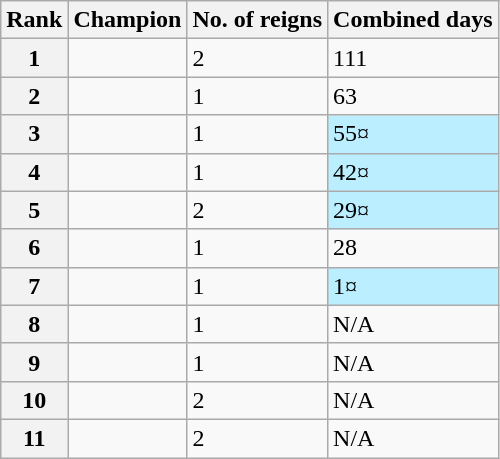<table class="wikitable sortable">
<tr>
<th scope=col>Rank</th>
<th scope=col>Champion</th>
<th scope=col>No. of reigns</th>
<th scope=col>Combined days</th>
</tr>
<tr>
<th scope=row>1</th>
<td></td>
<td>2</td>
<td>111</td>
</tr>
<tr>
<th scope=row>2</th>
<td></td>
<td>1</td>
<td>63</td>
</tr>
<tr>
<th scope=row>3</th>
<td></td>
<td>1</td>
<td style="background-color:#bbeeff">55¤</td>
</tr>
<tr>
<th scope=row>4</th>
<td></td>
<td>1</td>
<td style="background-color:#bbeeff">42¤</td>
</tr>
<tr>
<th scope=row>5</th>
<td></td>
<td>2</td>
<td style="background-color:#bbeeff">29¤</td>
</tr>
<tr>
<th scope=row>6</th>
<td></td>
<td>1</td>
<td>28</td>
</tr>
<tr>
<th scope=row>7</th>
<td></td>
<td>1</td>
<td style="background-color:#bbeeff">1¤</td>
</tr>
<tr>
<th scope=row>8</th>
<td></td>
<td>1</td>
<td>N/A</td>
</tr>
<tr>
<th scope=row>9</th>
<td></td>
<td>1</td>
<td>N/A</td>
</tr>
<tr>
<th scope=row>10</th>
<td></td>
<td>2</td>
<td>N/A</td>
</tr>
<tr>
<th scope=row>11</th>
<td></td>
<td>2</td>
<td>N/A</td>
</tr>
</table>
